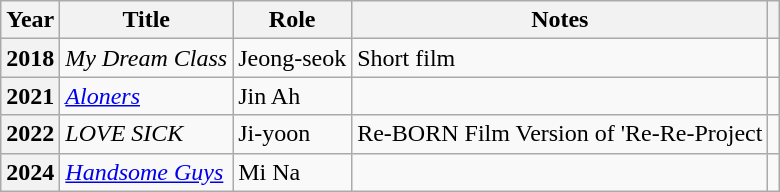<table class="wikitable plainrowheaders sortable">
<tr>
<th scope="col">Year</th>
<th scope="col">Title</th>
<th scope="col">Role</th>
<th scope="col">Notes</th>
<th scope="col" class="unsortable"></th>
</tr>
<tr>
<th scope="row">2018</th>
<td><em>My Dream Class</em></td>
<td>Jeong-seok</td>
<td>Short film</td>
<td style="text-align:center"></td>
</tr>
<tr>
<th scope="row">2021</th>
<td><em><a href='#'>Aloners</a></em></td>
<td>Jin Ah</td>
<td></td>
<td style="text-align:center"></td>
</tr>
<tr>
<th scope="row">2022</th>
<td><em>LOVE SICK</em></td>
<td>Ji-yoon</td>
<td>Re-BORN Film Version of 'Re-Re-Project</td>
<td style="text-align:center"></td>
</tr>
<tr>
<th scope="row">2024</th>
<td><em><a href='#'>Handsome Guys</a></em></td>
<td>Mi Na</td>
<td></td>
<td style="text-align:center"></td>
</tr>
</table>
